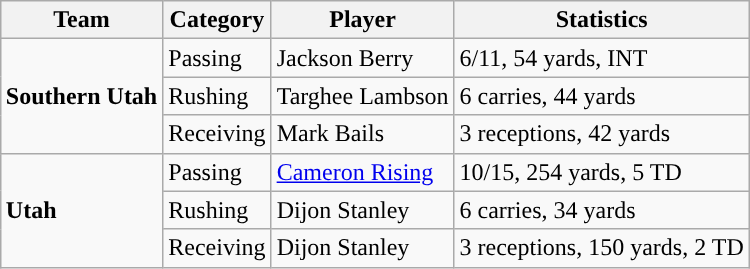<table class="wikitable" style="float: right;">
<tr>
<th>Team</th>
<th>Category</th>
<th>Player</th>
<th>Statistics</th>
</tr>
<tr>
<td rowspan=3><strong>Southern Utah</strong></td>
<td>Passing</td>
<td>Jackson Berry</td>
<td>6/11, 54 yards, INT</td>
</tr>
<tr>
<td>Rushing</td>
<td>Targhee Lambson</td>
<td>6 carries, 44 yards</td>
</tr>
<tr>
<td>Receiving</td>
<td>Mark Bails</td>
<td>3 receptions, 42 yards</td>
</tr>
<tr>
<td rowspan=3><strong>Utah</strong></td>
<td>Passing</td>
<td><a href='#'>Cameron Rising</a></td>
<td>10/15, 254 yards, 5 TD</td>
</tr>
<tr>
<td>Rushing</td>
<td>Dijon Stanley</td>
<td>6 carries, 34 yards</td>
</tr>
<tr>
<td>Receiving</td>
<td>Dijon Stanley</td>
<td>3 receptions, 150 yards, 2 TD</td>
</tr>
</table>
